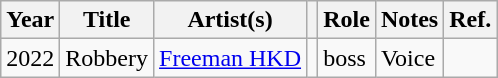<table class="wikitable sortable">
<tr>
<th>Year</th>
<th>Title</th>
<th>Artist(s)</th>
<th></th>
<th>Role</th>
<th>Notes</th>
<th><abbr>Ref.</abbr></th>
</tr>
<tr>
<td rowspan="2">2022</td>
<td>Robbery</td>
<td><a href='#'>Freeman HKD</a></td>
<td></td>
<td>boss</td>
<td>Voice</td>
</tr>
</table>
